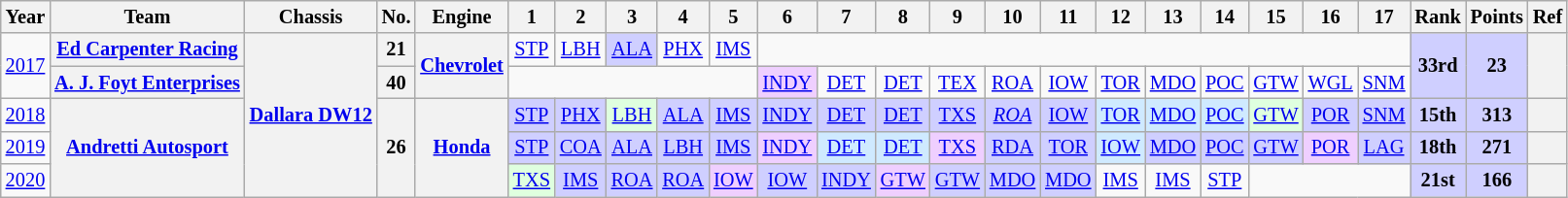<table class="wikitable" style="text-align:center; font-size:85%">
<tr>
<th>Year</th>
<th>Team</th>
<th>Chassis</th>
<th>No.</th>
<th>Engine</th>
<th>1</th>
<th>2</th>
<th>3</th>
<th>4</th>
<th>5</th>
<th>6</th>
<th>7</th>
<th>8</th>
<th>9</th>
<th>10</th>
<th>11</th>
<th>12</th>
<th>13</th>
<th>14</th>
<th>15</th>
<th>16</th>
<th>17</th>
<th>Rank</th>
<th>Points</th>
<th>Ref</th>
</tr>
<tr>
<td rowspan=2><a href='#'>2017</a></td>
<th nowrap><a href='#'>Ed Carpenter Racing</a></th>
<th rowspan=5 nowrap><a href='#'>Dallara DW12</a></th>
<th>21</th>
<th rowspan=2><a href='#'>Chevrolet</a></th>
<td><a href='#'>STP</a></td>
<td><a href='#'>LBH</a></td>
<td style="background:#CFCFFF;"><a href='#'>ALA</a><br></td>
<td><a href='#'>PHX</a></td>
<td><a href='#'>IMS</a></td>
<td colspan=12></td>
<th rowspan=2 style="background:#CFCFFF;">33rd</th>
<th rowspan=2 style="background:#CFCFFF;">23</th>
<th rowspan=2></th>
</tr>
<tr>
<th nowrap><a href='#'>A. J. Foyt Enterprises</a></th>
<th>40</th>
<td colspan=5></td>
<td style="background:#EFCFFF;"><a href='#'>INDY</a><br></td>
<td><a href='#'>DET</a></td>
<td><a href='#'>DET</a></td>
<td><a href='#'>TEX</a></td>
<td><a href='#'>ROA</a></td>
<td><a href='#'>IOW</a></td>
<td><a href='#'>TOR</a></td>
<td><a href='#'>MDO</a></td>
<td><a href='#'>POC</a></td>
<td><a href='#'>GTW</a></td>
<td><a href='#'>WGL</a></td>
<td><a href='#'>SNM</a></td>
</tr>
<tr>
<td><a href='#'>2018</a></td>
<th rowspan=3 nowrap><a href='#'>Andretti Autosport</a></th>
<th rowspan=3>26</th>
<th rowspan=3><a href='#'>Honda</a></th>
<td style="background:#CFCFFF;"><a href='#'>STP</a><br></td>
<td style="background:#CFCFFF;"><a href='#'>PHX</a><br></td>
<td style="background:#DFFFDF;"><a href='#'>LBH</a><br></td>
<td style="background:#CFCFFF;"><a href='#'>ALA</a><br></td>
<td style="background:#CFCFFF;"><a href='#'>IMS</a><br></td>
<td style="background:#CFCFFF;"><a href='#'>INDY</a><br></td>
<td style="background:#CFCFFF;"><a href='#'>DET</a><br></td>
<td style="background:#CFCFFF;"><a href='#'>DET</a><br></td>
<td style="background:#CFCFFF;"><a href='#'>TXS</a><br></td>
<td style="background:#CFCFFF;"><em><a href='#'>ROA</a></em><br></td>
<td style="background:#CFCFFF;"><a href='#'>IOW</a><br></td>
<td style="background:#CFEAFF;"><a href='#'>TOR</a><br></td>
<td style="background:#CFEAFF;"><a href='#'>MDO</a><br></td>
<td style="background:#CFEAFF;"><a href='#'>POC</a><br></td>
<td style="background:#DFFFDF;"><a href='#'>GTW</a><br></td>
<td style="background:#CFCFFF;"><a href='#'>POR</a><br></td>
<td style="background:#CFCFFF;"><a href='#'>SNM</a><br></td>
<th style="background:#CFCFFF;">15th</th>
<th style="background:#CFCFFF;">313</th>
<th></th>
</tr>
<tr>
<td><a href='#'>2019</a></td>
<td style="background:#CFCFFF;"><a href='#'>STP</a><br></td>
<td style="background:#CFCFFF;"><a href='#'>COA</a><br></td>
<td style="background:#CFCFFF;"><a href='#'>ALA</a><br></td>
<td style="background:#CFCFFF;"><a href='#'>LBH</a><br></td>
<td style="background:#CFCFFF;"><a href='#'>IMS</a><br></td>
<td style="background:#EFCFFF;"><a href='#'>INDY</a><br></td>
<td style="background:#CFEAFF;"><a href='#'>DET</a><br></td>
<td style="background:#CFEAFF;"><a href='#'>DET</a><br></td>
<td style="background:#EFCFFF;"><a href='#'>TXS</a><br></td>
<td style="background:#CFCFFF;"><a href='#'>RDA</a><br></td>
<td style="background:#CFCFFF;"><a href='#'>TOR</a><br></td>
<td style="background:#CFEAFF;"><a href='#'>IOW</a><br></td>
<td style="background:#CFCFFF;"><a href='#'>MDO</a><br></td>
<td style="background:#CFCFFF;"><a href='#'>POC</a><br></td>
<td style="background:#CFCFFF;"><a href='#'>GTW</a><br></td>
<td style="background:#EFCFFF;"><a href='#'>POR</a><br></td>
<td style="background:#CFCFFF;"><a href='#'>LAG</a><br></td>
<th style="background:#CFCFFF;">18th</th>
<th style="background:#CFCFFF;">271</th>
<th></th>
</tr>
<tr>
<td><a href='#'>2020</a></td>
<td style="background:#DFFFDF;"><a href='#'>TXS</a><br></td>
<td style="background:#CFCFFF;"><a href='#'>IMS</a><br></td>
<td style="background:#CFCFFF;"><a href='#'>ROA</a><br></td>
<td style="background:#CFCFFF;"><a href='#'>ROA</a><br></td>
<td style="background:#EFCFFF;"><a href='#'>IOW</a><br></td>
<td style="background:#CFCFFF;"><a href='#'>IOW</a><br></td>
<td style="background:#CFCFFF;"><a href='#'>INDY</a><br></td>
<td style="background:#EFCFFF;"><a href='#'>GTW</a><br></td>
<td style="background:#CFCFFF;"><a href='#'>GTW</a><br></td>
<td style="background:#CFCFFF;"><a href='#'>MDO</a><br></td>
<td style="background:#CFCFFF;"><a href='#'>MDO</a><br></td>
<td><a href='#'>IMS</a></td>
<td><a href='#'>IMS</a></td>
<td><a href='#'>STP</a></td>
<td colspan=3></td>
<th style="background:#CFCFFF;">21st</th>
<th style="background:#CFCFFF;">166</th>
<th></th>
</tr>
</table>
